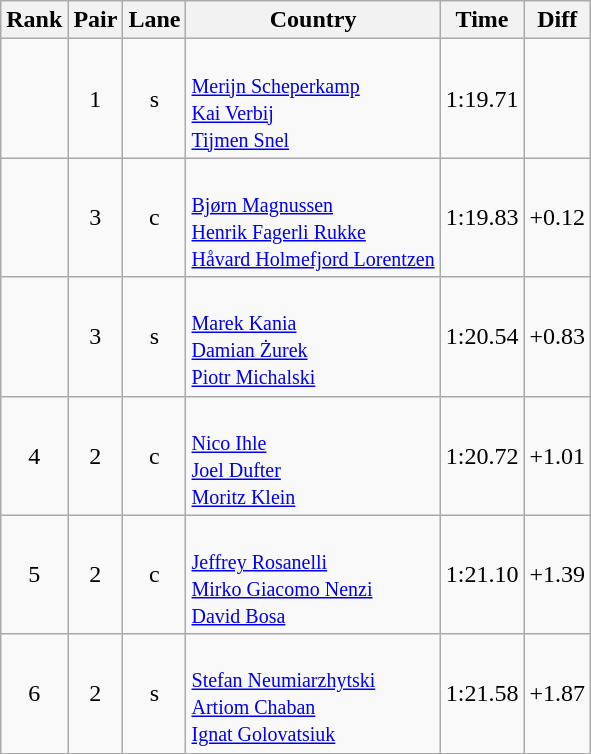<table class="wikitable sortable" style="text-align:center">
<tr>
<th>Rank</th>
<th>Pair</th>
<th>Lane</th>
<th>Country</th>
<th>Time</th>
<th>Diff</th>
</tr>
<tr>
<td></td>
<td>1</td>
<td>s</td>
<td align=left><br><small><a href='#'>Merijn Scheperkamp</a><br><a href='#'>Kai Verbij</a><br><a href='#'>Tijmen Snel</a></small></td>
<td>1:19.71</td>
<td></td>
</tr>
<tr>
<td></td>
<td>3</td>
<td>c</td>
<td align=left><br><small><a href='#'>Bjørn Magnussen</a><br><a href='#'>Henrik Fagerli Rukke</a><br><a href='#'>Håvard Holmefjord Lorentzen</a></small></td>
<td>1:19.83</td>
<td>+0.12</td>
</tr>
<tr>
<td></td>
<td>3</td>
<td>s</td>
<td align=left><br><small><a href='#'>Marek Kania</a><br><a href='#'>Damian Żurek</a><br><a href='#'>Piotr Michalski</a></small></td>
<td>1:20.54</td>
<td>+0.83</td>
</tr>
<tr>
<td>4</td>
<td>2</td>
<td>c</td>
<td align=left><br><small><a href='#'>Nico Ihle</a><br><a href='#'>Joel Dufter</a><br><a href='#'>Moritz Klein</a></small></td>
<td>1:20.72</td>
<td>+1.01</td>
</tr>
<tr>
<td>5</td>
<td>2</td>
<td>c</td>
<td align=left><br><small><a href='#'>Jeffrey Rosanelli</a><br><a href='#'>Mirko Giacomo Nenzi</a><br><a href='#'>David Bosa</a></small></td>
<td>1:21.10</td>
<td>+1.39</td>
</tr>
<tr>
<td>6</td>
<td>2</td>
<td>s</td>
<td align=left><br><small><a href='#'>Stefan Neumiarzhytski</a><br><a href='#'>Artiom Chaban</a><br><a href='#'>Ignat Golovatsiuk</a></small></td>
<td>1:21.58</td>
<td>+1.87</td>
</tr>
</table>
